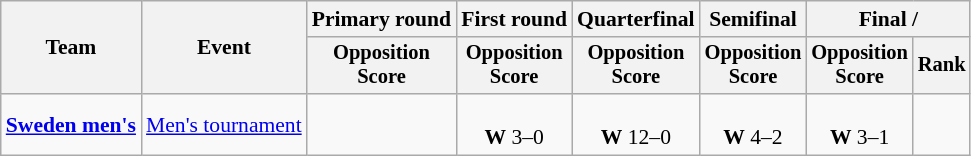<table class="wikitable" style="font-size:90%">
<tr>
<th rowspan=2>Team</th>
<th rowspan=2>Event</th>
<th>Primary round</th>
<th>First round</th>
<th>Quarterfinal</th>
<th>Semifinal</th>
<th colspan=2>Final / </th>
</tr>
<tr style="font-size:95%">
<th>Opposition<br>Score</th>
<th>Opposition<br>Score</th>
<th>Opposition<br>Score</th>
<th>Opposition<br>Score</th>
<th>Opposition<br>Score</th>
<th>Rank</th>
</tr>
<tr align=center>
<td align=left><strong><a href='#'>Sweden men's</a></strong></td>
<td align=left><a href='#'>Men's tournament</a></td>
<td></td>
<td><br><strong>W</strong> 3–0</td>
<td><br><strong>W</strong> 12–0</td>
<td><br><strong>W</strong> 4–2</td>
<td><br><strong>W</strong> 3–1</td>
<td></td>
</tr>
</table>
